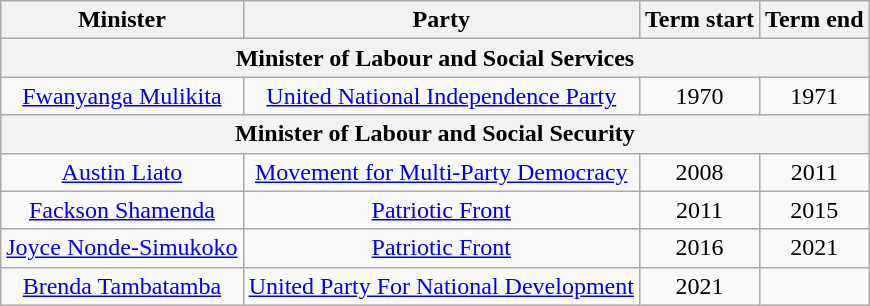<table class=wikitable style=text-align:center>
<tr>
<th>Minister</th>
<th>Party</th>
<th>Term start</th>
<th>Term end</th>
</tr>
<tr>
<th colspan=4>Minister of Labour and Social Services</th>
</tr>
<tr>
<td><a href='#'>Fwanyanga Mulikita</a></td>
<td><a href='#'>United National Independence Party</a></td>
<td>1970</td>
<td>1971</td>
</tr>
<tr>
<th colspan=4>Minister of Labour and Social Security</th>
</tr>
<tr>
<td><a href='#'>Austin Liato</a></td>
<td><a href='#'>Movement for Multi-Party Democracy</a></td>
<td>2008</td>
<td>2011</td>
</tr>
<tr>
<td><a href='#'>Fackson Shamenda</a></td>
<td><a href='#'>Patriotic Front</a></td>
<td>2011</td>
<td>2015</td>
</tr>
<tr>
<td><a href='#'>Joyce Nonde-Simukoko</a></td>
<td><a href='#'>Patriotic Front</a></td>
<td>2016</td>
<td>2021</td>
</tr>
<tr>
<td><a href='#'>Brenda Tambatamba</a></td>
<td><a href='#'>United Party For National Development</a></td>
<td>2021</td>
</tr>
</table>
